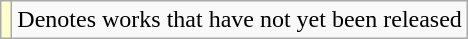<table class="wikitable">
<tr>
<td style="background:#FFFFCC;"></td>
<td>Denotes works that have not yet been released</td>
</tr>
</table>
